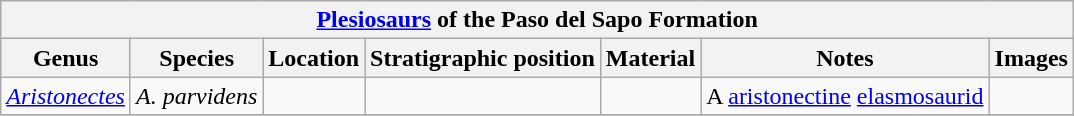<table class="wikitable" align="center">
<tr>
<th colspan="7" align="center"><a href='#'>Plesiosaurs</a> of the Paso del Sapo Formation</th>
</tr>
<tr>
<th>Genus</th>
<th>Species</th>
<th>Location</th>
<th>Stratigraphic position</th>
<th>Material</th>
<th>Notes</th>
<th>Images</th>
</tr>
<tr>
<td><em><a href='#'>Aristonectes</a></em></td>
<td><em>A. parvidens</em></td>
<td></td>
<td></td>
<td></td>
<td>A <a href='#'>aristonectine</a> <a href='#'>elasmosaurid</a></td>
<td></td>
</tr>
<tr>
</tr>
</table>
